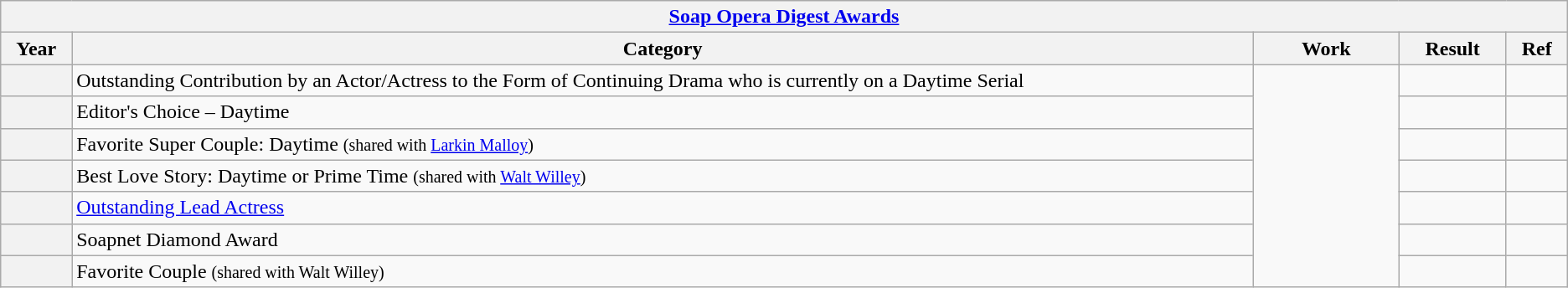<table class="wikitable sortable plainrowheaders">
<tr>
<th colspan="5" style="text-align:center;"><a href='#'>Soap Opera Digest Awards</a></th>
</tr>
<tr>
<th scope="col" style="width:0.5%;">Year</th>
<th scope="col" style="width:20%;">Category</th>
<th scope="col" style="width:2%;">Work</th>
<th scope="col" style="width:1%;">Result</th>
<th scope="col" style="width:0.5%;">Ref</th>
</tr>
<tr>
<th scope="row"></th>
<td>Outstanding Contribution by an Actor/Actress to the Form of Continuing Drama who is currently on a Daytime Serial</td>
<td rowspan=7 style="text-align:center"></td>
<td></td>
<td></td>
</tr>
<tr>
<th scope="row"></th>
<td>Editor's Choice – Daytime</td>
<td></td>
<td></td>
</tr>
<tr>
<th scope="row"></th>
<td>Favorite Super Couple: Daytime <small>(shared with <a href='#'>Larkin Malloy</a>)</small></td>
<td></td>
<td></td>
</tr>
<tr>
<th scope="row"></th>
<td>Best Love Story: Daytime or Prime Time <small> (shared with <a href='#'>Walt Willey</a>)</small></td>
<td></td>
<td></td>
</tr>
<tr>
<th scope="row"></th>
<td><a href='#'>Outstanding Lead Actress</a></td>
<td></td>
<td></td>
</tr>
<tr>
<th scope="row"></th>
<td>Soapnet Diamond Award</td>
<td></td>
<td></td>
</tr>
<tr>
<th scope="row"></th>
<td>Favorite Couple <small>(shared with Walt Willey)</small></td>
<td></td>
<td></td>
</tr>
</table>
